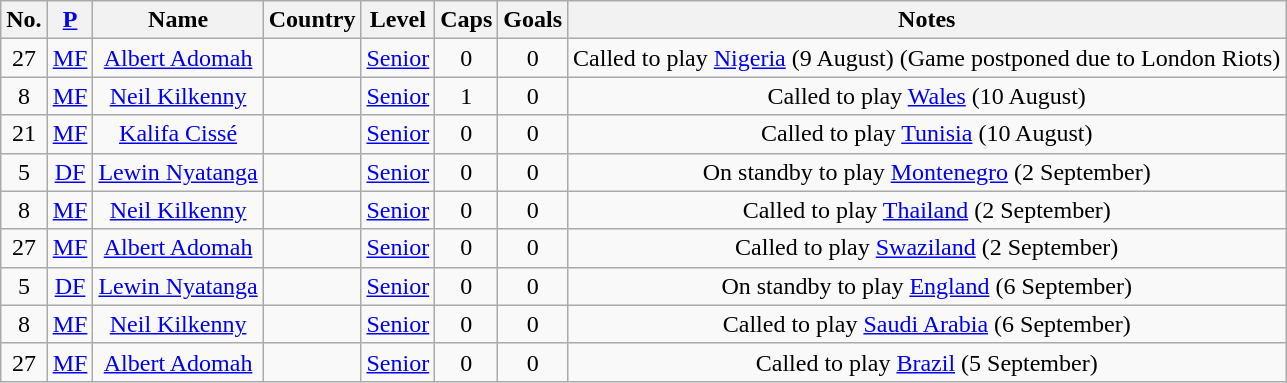<table class="wikitable" style="text-align: center;">
<tr>
<th>No.</th>
<th><a href='#'>P</a></th>
<th>Name</th>
<th>Country</th>
<th>Level</th>
<th>Caps</th>
<th>Goals</th>
<th>Notes</th>
</tr>
<tr>
<td>27</td>
<td><a href='#'>MF</a></td>
<td><a href='#'>Albert Adomah</a></td>
<td align=left></td>
<td><a href='#'>Senior</a></td>
<td>0</td>
<td>0</td>
<td>Called to play <a href='#'>Nigeria</a> (9 August) (Game postponed due to London Riots)</td>
</tr>
<tr>
<td>8</td>
<td><a href='#'>MF</a></td>
<td><a href='#'>Neil Kilkenny</a></td>
<td align=left></td>
<td><a href='#'>Senior</a></td>
<td>1</td>
<td>0</td>
<td>Called to play <a href='#'>Wales</a> (10 August)</td>
</tr>
<tr>
<td>21</td>
<td><a href='#'>MF</a></td>
<td><a href='#'>Kalifa Cissé</a></td>
<td align=left></td>
<td><a href='#'>Senior</a></td>
<td>0</td>
<td>0</td>
<td>Called to play <a href='#'>Tunisia</a> (10 August)</td>
</tr>
<tr>
<td>5</td>
<td><a href='#'>DF</a></td>
<td><a href='#'>Lewin Nyatanga</a></td>
<td align=left></td>
<td><a href='#'>Senior</a></td>
<td>0</td>
<td>0</td>
<td>On standby to play <a href='#'>Montenegro</a> (2 September)</td>
</tr>
<tr>
<td>8</td>
<td><a href='#'>MF</a></td>
<td><a href='#'>Neil Kilkenny</a></td>
<td align=left></td>
<td><a href='#'>Senior</a></td>
<td>0</td>
<td>0</td>
<td>Called to play <a href='#'>Thailand</a> (2 September)</td>
</tr>
<tr>
<td>27</td>
<td><a href='#'>MF</a></td>
<td><a href='#'>Albert Adomah</a></td>
<td align=left></td>
<td><a href='#'>Senior</a></td>
<td>0</td>
<td>0</td>
<td>Called to play <a href='#'>Swaziland</a> (2 September)</td>
</tr>
<tr>
<td>5</td>
<td><a href='#'>DF</a></td>
<td><a href='#'>Lewin Nyatanga</a></td>
<td align=left></td>
<td><a href='#'>Senior</a></td>
<td>0</td>
<td>0</td>
<td>On standby to play <a href='#'>England</a> (6 September)</td>
</tr>
<tr>
<td>8</td>
<td><a href='#'>MF</a></td>
<td><a href='#'>Neil Kilkenny</a></td>
<td align=left></td>
<td><a href='#'>Senior</a></td>
<td>0</td>
<td>0</td>
<td>Called to play <a href='#'>Saudi Arabia</a> (6 September)</td>
</tr>
<tr>
<td>27</td>
<td><a href='#'>MF</a></td>
<td><a href='#'>Albert Adomah</a></td>
<td align=left></td>
<td><a href='#'>Senior</a></td>
<td>0</td>
<td>0</td>
<td>Called to play <a href='#'>Brazil</a> (5 September)</td>
</tr>
</table>
